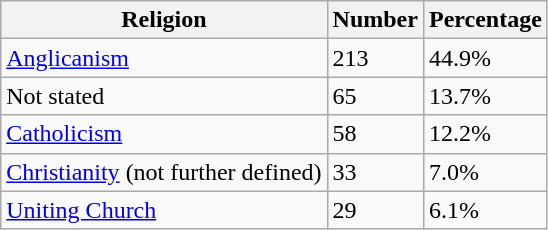<table class="wikitable sortable">
<tr>
<th>Religion</th>
<th>Number</th>
<th>Percentage</th>
</tr>
<tr>
<td><a href='#'>Anglicanism</a></td>
<td>213</td>
<td>44.9%</td>
</tr>
<tr>
<td>Not stated</td>
<td>65</td>
<td>13.7%</td>
</tr>
<tr>
<td><a href='#'>Catholicism</a></td>
<td>58</td>
<td>12.2%</td>
</tr>
<tr>
<td><a href='#'>Christianity</a> (not further defined)</td>
<td>33</td>
<td>7.0%</td>
</tr>
<tr>
<td><a href='#'>Uniting Church</a></td>
<td>29</td>
<td>6.1%</td>
</tr>
</table>
